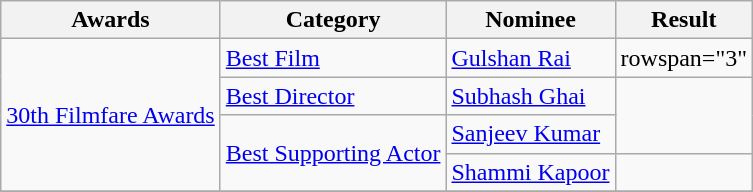<table class =wikitable>
<tr>
<th>Awards</th>
<th>Category</th>
<th>Nominee</th>
<th>Result</th>
</tr>
<tr>
<td rowspan="4"><a href='#'>30th Filmfare Awards</a></td>
<td><a href='#'>Best Film</a></td>
<td><a href='#'>Gulshan Rai</a></td>
<td>rowspan="3"</td>
</tr>
<tr>
<td><a href='#'>Best Director</a></td>
<td><a href='#'>Subhash Ghai</a></td>
</tr>
<tr>
<td rowspan="2"><a href='#'>Best Supporting Actor</a></td>
<td><a href='#'>Sanjeev Kumar</a></td>
</tr>
<tr>
<td><a href='#'>Shammi Kapoor</a></td>
<td></td>
</tr>
<tr>
</tr>
</table>
